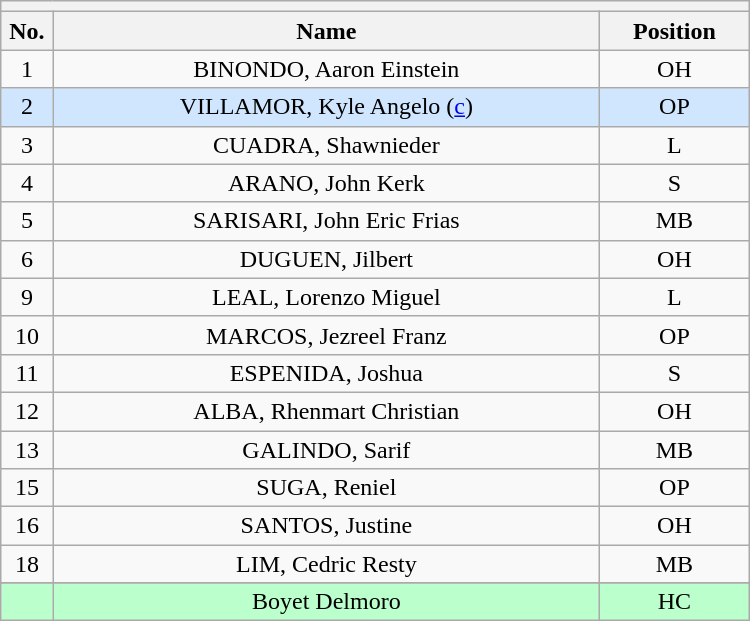<table class="wikitable mw-collapsible mw-collapsed" style="text-align:center; width:500px; border:none">
<tr>
<th style="text-align:left" colspan="3"></th>
</tr>
<tr>
<th style="width:7%">No.</th>
<th>Name</th>
<th style="width:20%">Position</th>
</tr>
<tr>
<td>1</td>
<td>BINONDO, Aaron Einstein</td>
<td>OH</td>
</tr>
<tr bgcolor=#D0E6FF>
<td>2</td>
<td>VILLAMOR, Kyle Angelo  (<a href='#'>c</a>)</td>
<td>OP</td>
</tr>
<tr>
<td>3</td>
<td>CUADRA, Shawnieder</td>
<td>L</td>
</tr>
<tr>
<td>4</td>
<td>ARANO, John Kerk</td>
<td>S</td>
</tr>
<tr>
<td>5</td>
<td>SARISARI, John Eric Frias</td>
<td>MB</td>
</tr>
<tr>
<td>6</td>
<td>DUGUEN, Jilbert</td>
<td>OH</td>
</tr>
<tr>
<td>9</td>
<td>LEAL, Lorenzo Miguel</td>
<td>L</td>
</tr>
<tr>
<td>10</td>
<td>MARCOS, Jezreel Franz</td>
<td>OP</td>
</tr>
<tr>
<td>11</td>
<td>ESPENIDA, Joshua</td>
<td>S</td>
</tr>
<tr>
<td>12</td>
<td>ALBA, Rhenmart Christian</td>
<td>OH</td>
</tr>
<tr>
<td>13</td>
<td>GALINDO, Sarif</td>
<td>MB</td>
</tr>
<tr>
<td>15</td>
<td>SUGA, Reniel</td>
<td>OP</td>
</tr>
<tr>
<td>16</td>
<td>SANTOS, Justine</td>
<td>OH</td>
</tr>
<tr>
<td>18</td>
<td>LIM, Cedric Resty</td>
<td>MB</td>
</tr>
<tr>
</tr>
<tr bgcolor=#BBFFCC>
<td></td>
<td>Boyet Delmoro</td>
<td>HC</td>
</tr>
</table>
